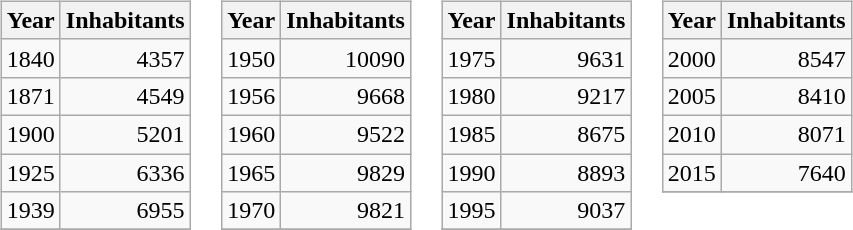<table>
<tr>
<td valign="top"><br><table class="wikitable">
<tr>
<th class="hintergrundfarbe6">Year</th>
<th class="hintergrundfarbe6">Inhabitants</th>
</tr>
<tr>
<td>1840</td>
<td align="right">4357</td>
</tr>
<tr>
<td>1871</td>
<td align="right">4549</td>
</tr>
<tr>
<td>1900</td>
<td align="right">5201</td>
</tr>
<tr>
<td>1925</td>
<td align="right">6336</td>
</tr>
<tr>
<td>1939</td>
<td align="right">6955</td>
</tr>
<tr>
</tr>
</table>
</td>
<td valign="top"><br><table class="wikitable">
<tr>
<th class="hintergrundfarbe6">Year</th>
<th class="hintergrundfarbe6">Inhabitants</th>
</tr>
<tr>
<td>1950</td>
<td align="right">10090</td>
</tr>
<tr>
<td>1956</td>
<td align="right">9668</td>
</tr>
<tr>
<td>1960</td>
<td align="right">9522</td>
</tr>
<tr>
<td>1965</td>
<td align="right">9829</td>
</tr>
<tr>
<td>1970</td>
<td align="right">9821</td>
</tr>
<tr>
</tr>
</table>
</td>
<td valign="top"><br><table class="wikitable">
<tr>
<th class="hintergrundfarbe6">Year</th>
<th class="hintergrundfarbe6">Inhabitants</th>
</tr>
<tr>
<td>1975</td>
<td align="right">9631</td>
</tr>
<tr>
<td>1980</td>
<td align="right">9217</td>
</tr>
<tr>
<td>1985</td>
<td align="right">8675</td>
</tr>
<tr>
<td>1990</td>
<td align="right">8893</td>
</tr>
<tr>
<td>1995</td>
<td align="right">9037</td>
</tr>
<tr>
</tr>
</table>
</td>
<td valign="top"><br><table class="wikitable">
<tr>
<th class="hintergrundfarbe6">Year</th>
<th class="hintergrundfarbe6">Inhabitants</th>
</tr>
<tr>
<td>2000</td>
<td align="right">8547</td>
</tr>
<tr>
<td>2005</td>
<td align="right">8410</td>
</tr>
<tr>
<td>2010</td>
<td align="right">8071</td>
</tr>
<tr>
<td>2015</td>
<td align="right">7640</td>
</tr>
<tr>
</tr>
</table>
</td>
</tr>
</table>
